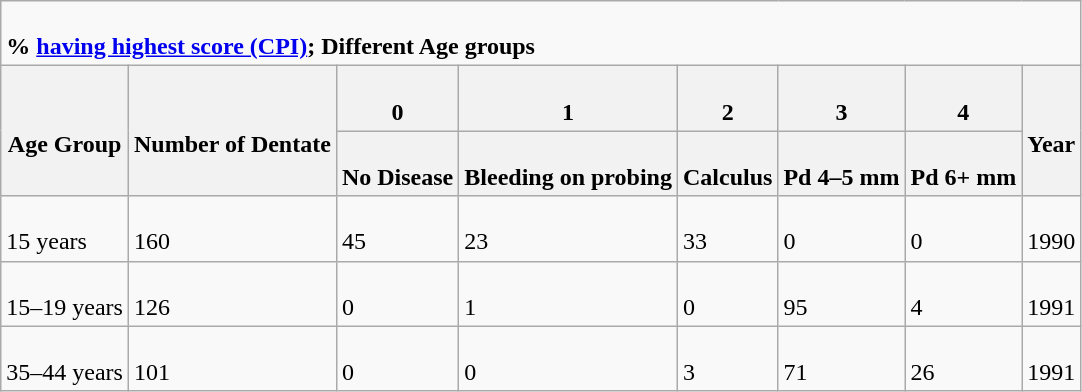<table class="wikitable sortable mw-collapsible MsoNormalTable">
<tr>
<td colspan="8"><br><strong>% <a href='#'>having highest score (CPI)</a>; Different Age groups </strong></td>
</tr>
<tr>
<th rowspan="2"><br>Age Group</th>
<th rowspan="2"><br>Number  of Dentate</th>
<th><br>0</th>
<th><br>1</th>
<th><br>2</th>
<th><br>3</th>
<th><br>4</th>
<th rowspan="2"><br>Year</th>
</tr>
<tr>
<th><br>No Disease</th>
<th><br>Bleeding on probing</th>
<th><br>Calculus</th>
<th><br>Pd 4–5 mm</th>
<th><br>Pd 6+ mm</th>
</tr>
<tr>
<td><br>15 years </td>
<td><br>160</td>
<td><br>45</td>
<td><br>23</td>
<td><br>33</td>
<td><br>0</td>
<td><br>0</td>
<td><br>1990</td>
</tr>
<tr>
<td><br>15–19 years</td>
<td><br>126</td>
<td><br>0</td>
<td><br>1</td>
<td><br>0</td>
<td><br>95</td>
<td><br>4</td>
<td><br>1991</td>
</tr>
<tr>
<td><br>35–44 years</td>
<td><br>101</td>
<td><br>0</td>
<td><br>0</td>
<td><br>3</td>
<td><br>71</td>
<td><br>26</td>
<td><br>1991</td>
</tr>
</table>
